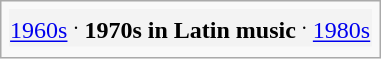<table class="infobox">
<tr style="background:#f3f3f3;">
<td style="text-align:center;"><a href='#'>1960s</a> <sup>.</sup> <strong>1970s in Latin music</strong> <sup>.</sup> <a href='#'>1980s</a></td>
</tr>
<tr>
</tr>
</table>
